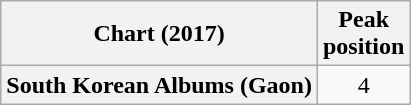<table class="wikitable plainrowheaders" style="text-align:center">
<tr>
<th>Chart (2017)</th>
<th>Peak<br>position</th>
</tr>
<tr>
<th scope="row">South Korean Albums (Gaon)</th>
<td>4</td>
</tr>
</table>
